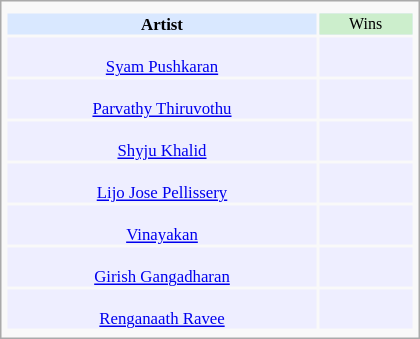<table class="infobox" style="width: 25em; text-align: center; font-size: 70%; vertical-align: middle;">
<tr>
<td colspan="3" style="text-align:center;"></td>
</tr>
<tr style="background:#d9e8ff; text-align:center;">
<th style="vertical-align: middle;">Artist</th>
<td style="background:#cec; font-size:8pt; width:60px;">Wins</td>
</tr>
<tr style="background:#eef;">
<td style="text-align:center;"><br><a href='#'>Syam Pushkaran</a></td>
<td></td>
</tr>
<tr style="background:#eef;">
<td style="text-align:center;"><br><a href='#'>Parvathy Thiruvothu</a></td>
<td></td>
</tr>
<tr style="background:#eef;">
<td style="text-align:center;"><br><a href='#'>Shyju Khalid</a></td>
<td></td>
</tr>
<tr style="background:#eef;">
<td style="text-align:center;"><br><a href='#'>Lijo Jose Pellissery</a></td>
<td></td>
</tr>
<tr style="background:#eef;">
<td style="text-align:center;"><br><a href='#'>Vinayakan</a></td>
<td></td>
</tr>
<tr style="background:#eef;">
<td style="text-align:center;"><br><a href='#'>Girish Gangadharan</a></td>
<td></td>
</tr>
<tr style="background:#eef;">
<td style="text-align:center;"><br><a href='#'>Renganaath Ravee</a></td>
<td></td>
</tr>
<tr style="background:#eef;">
</tr>
</table>
